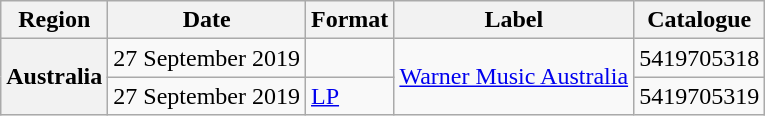<table class="wikitable plainrowheaders">
<tr>
<th scope="col">Region</th>
<th scope="col">Date</th>
<th scope="col">Format</th>
<th scope="col">Label</th>
<th scope="col">Catalogue</th>
</tr>
<tr>
<th scope="row" rowspan="2">Australia</th>
<td>27 September 2019</td>
<td></td>
<td rowspan="2"><a href='#'>Warner Music Australia</a></td>
<td>5419705318</td>
</tr>
<tr>
<td>27 September 2019 </td>
<td><a href='#'>LP</a></td>
<td>5419705319</td>
</tr>
</table>
